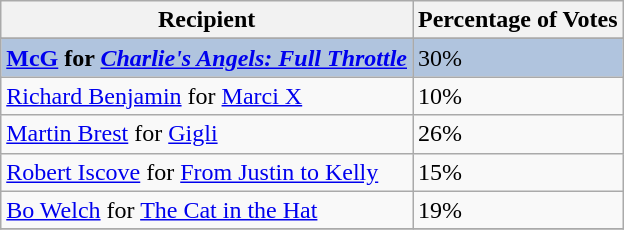<table class="wikitable sortable plainrowheaders" align="centre">
<tr>
<th>Recipient</th>
<th>Percentage of Votes</th>
</tr>
<tr>
</tr>
<tr style="background:#B0C4DE;">
<td><strong><a href='#'>McG</a> for <em><a href='#'>Charlie's Angels: Full Throttle</a><strong><em></td>
<td></strong>30%<strong></td>
</tr>
<tr>
<td><a href='#'>Richard Benjamin</a> for </em><a href='#'>Marci X</a><em></td>
<td>10%</td>
</tr>
<tr>
<td><a href='#'>Martin Brest</a> for </em><a href='#'>Gigli</a><em></td>
<td>26%</td>
</tr>
<tr>
<td><a href='#'>Robert Iscove</a> for </em><a href='#'>From Justin to Kelly</a><em></td>
<td>15%</td>
</tr>
<tr>
<td><a href='#'>Bo Welch</a> for </em><a href='#'>The Cat in the Hat</a><em></td>
<td>19%</td>
</tr>
<tr>
</tr>
</table>
